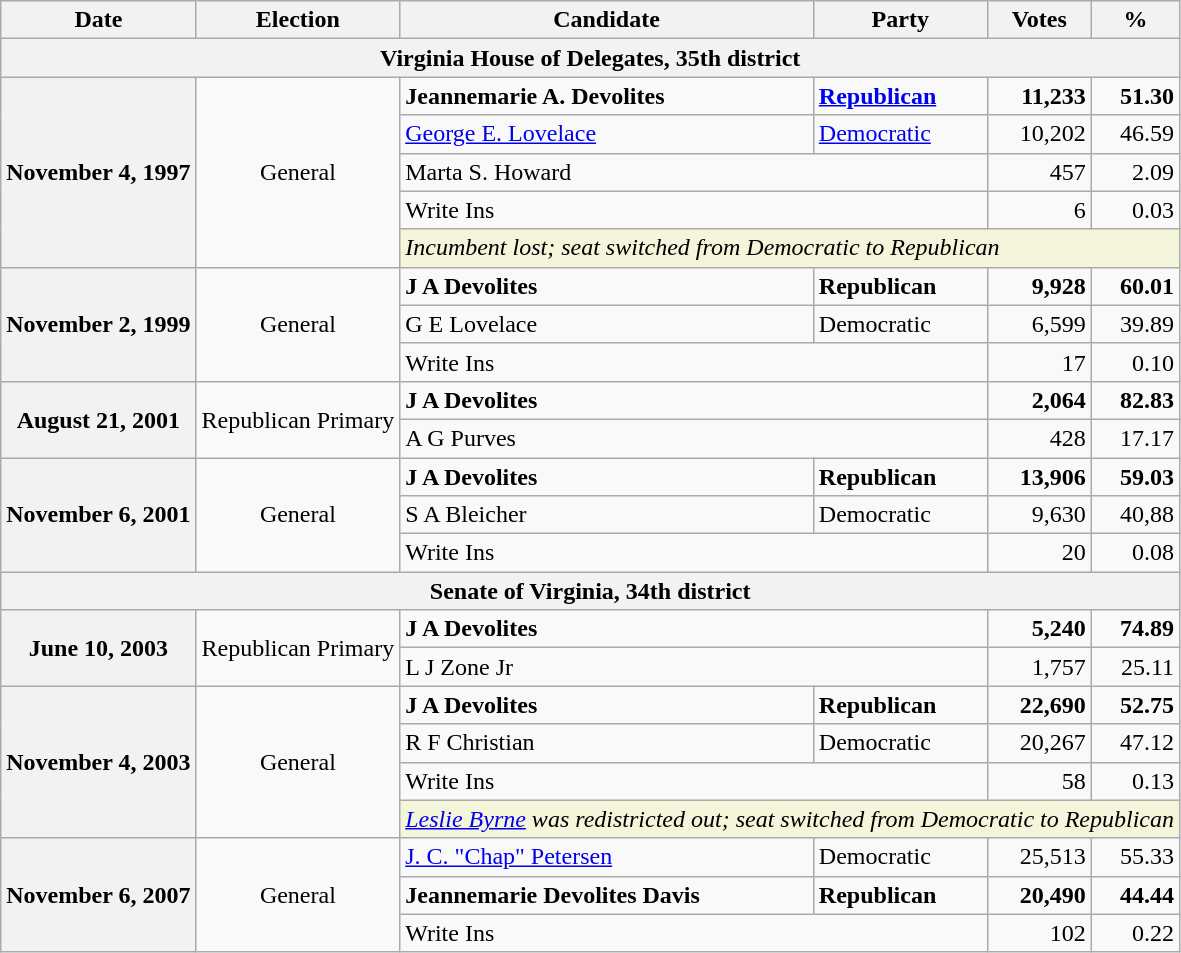<table class="wikitable">
<tr>
<th>Date</th>
<th>Election</th>
<th>Candidate</th>
<th>Party</th>
<th>Votes</th>
<th>%</th>
</tr>
<tr>
<th colspan="6">Virginia House of Delegates, 35th district</th>
</tr>
<tr>
<th rowspan="5">November 4, 1997</th>
<td rowspan="5" style="text-align:center;">General</td>
<td><strong>Jeannemarie A. Devolites</strong></td>
<td><strong><a href='#'>Republican</a></strong></td>
<td style="text-align:right;"><strong>11,233</strong></td>
<td style="text-align:right;"><strong>51.30</strong></td>
</tr>
<tr>
<td><a href='#'>George E. Lovelace</a></td>
<td><a href='#'>Democratic</a></td>
<td style="text-align:right;">10,202</td>
<td style="text-align:right;">46.59</td>
</tr>
<tr>
<td colspan="2">Marta S. Howard</td>
<td style="text-align:right;">457</td>
<td style="text-align:right;">2.09</td>
</tr>
<tr>
<td colspan="2">Write Ins</td>
<td style="text-align:right;">6</td>
<td style="text-align:right;">0.03</td>
</tr>
<tr>
<td colspan="4" style="background:Beige"><em>Incumbent lost; seat switched from Democratic to Republican</em></td>
</tr>
<tr>
<th rowspan="3">November 2, 1999</th>
<td rowspan="3" style="text-align:center;">General</td>
<td><strong>J A Devolites</strong></td>
<td><strong>Republican</strong></td>
<td style="text-align:right;"><strong>9,928</strong></td>
<td style="text-align:right;"><strong>60.01</strong></td>
</tr>
<tr>
<td>G E Lovelace</td>
<td>Democratic</td>
<td style="text-align:right;">6,599</td>
<td style="text-align:right;">39.89</td>
</tr>
<tr>
<td colspan="2">Write Ins</td>
<td style="text-align:right;">17</td>
<td style="text-align:right;">0.10</td>
</tr>
<tr>
<th rowspan="2">August 21, 2001</th>
<td rowspan="2" align="center" >Republican Primary</td>
<td colspan="2"><strong>J A Devolites</strong></td>
<td style="text-align:right;"><strong>2,064</strong></td>
<td style="text-align:right;"><strong>82.83</strong></td>
</tr>
<tr>
<td colspan="2">A G Purves</td>
<td style="text-align:right;">428</td>
<td style="text-align:right;">17.17</td>
</tr>
<tr>
<th rowspan="3">November 6, 2001</th>
<td rowspan="3" style="text-align:center;">General</td>
<td><strong>J A Devolites</strong></td>
<td><strong>Republican</strong></td>
<td style="text-align:right;"><strong>13,906</strong></td>
<td style="text-align:right;"><strong>59.03</strong></td>
</tr>
<tr>
<td>S A Bleicher</td>
<td>Democratic</td>
<td style="text-align:right;">9,630</td>
<td style="text-align:right;">40,88</td>
</tr>
<tr>
<td colspan="2">Write Ins</td>
<td style="text-align:right;">20</td>
<td style="text-align:right;">0.08</td>
</tr>
<tr>
<th colspan="6">Senate of Virginia, 34th district</th>
</tr>
<tr>
<th rowspan="2">June 10, 2003</th>
<td rowspan="2" align="center" >Republican Primary</td>
<td colspan="2"><strong>J A Devolites</strong></td>
<td style="text-align:right;"><strong>5,240</strong></td>
<td style="text-align:right;"><strong>74.89</strong></td>
</tr>
<tr>
<td colspan="2">L J Zone Jr</td>
<td style="text-align:right;">1,757</td>
<td style="text-align:right;">25.11</td>
</tr>
<tr>
<th rowspan="4">November 4, 2003</th>
<td rowspan="4" style="text-align:center;">General</td>
<td><strong>J A Devolites</strong></td>
<td><strong>Republican</strong></td>
<td style="text-align:right;"><strong>22,690</strong></td>
<td style="text-align:right;"><strong>52.75</strong></td>
</tr>
<tr>
<td>R F Christian</td>
<td>Democratic</td>
<td style="text-align:right;">20,267</td>
<td style="text-align:right;">47.12</td>
</tr>
<tr>
<td colspan="2">Write Ins</td>
<td style="text-align:right;">58</td>
<td style="text-align:right;">0.13</td>
</tr>
<tr>
<td colspan="4" style="background:Beige"><em><a href='#'>Leslie Byrne</a> was redistricted out; seat switched from Democratic to Republican</em></td>
</tr>
<tr>
<th rowspan="3">November 6, 2007</th>
<td rowspan="3" style="text-align:center;">General</td>
<td><a href='#'>J. C. "Chap" Petersen</a></td>
<td>Democratic</td>
<td style="text-align:right;">25,513</td>
<td style="text-align:right;">55.33</td>
</tr>
<tr>
<td><strong>Jeannemarie Devolites Davis</strong></td>
<td><strong>Republican</strong></td>
<td style="text-align:right;"><strong>20,490</strong></td>
<td style="text-align:right;"><strong>44.44</strong></td>
</tr>
<tr>
<td colspan="2">Write Ins</td>
<td style="text-align:right;">102</td>
<td style="text-align:right;">0.22</td>
</tr>
</table>
